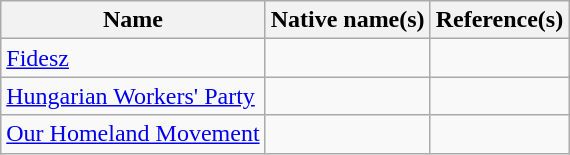<table class="wikitable">
<tr>
<th>Name</th>
<th>Native name(s)</th>
<th>Reference(s)</th>
</tr>
<tr>
<td><a href='#'>Fidesz</a></td>
<td></td>
<td></td>
</tr>
<tr>
<td><a href='#'>Hungarian Workers' Party</a></td>
<td></td>
<td></td>
</tr>
<tr>
<td><a href='#'>Our Homeland Movement</a></td>
<td></td>
<td></td>
</tr>
</table>
